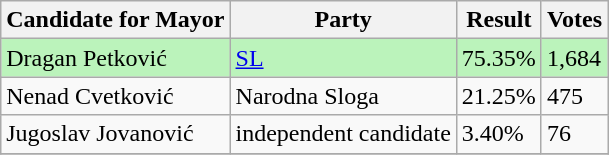<table class=wikitable>
<tr>
<th>Candidate for Mayor</th>
<th>Party</th>
<th>Result</th>
<th>Votes</th>
</tr>
<tr>
<td style="background:#BBF3BB;">Dragan Petković</td>
<td style="background:#BBF3BB;"><a href='#'>SL</a></td>
<td style="background:#BBF3BB;">75.35%</td>
<td style="background:#BBF3BB;">1,684</td>
</tr>
<tr>
<td>Nenad Cvetković</td>
<td>Narodna Sloga</td>
<td>21.25%</td>
<td>475</td>
</tr>
<tr>
<td>Jugoslav Jovanović</td>
<td>independent candidate</td>
<td>3.40%</td>
<td>76</td>
</tr>
<tr>
</tr>
</table>
